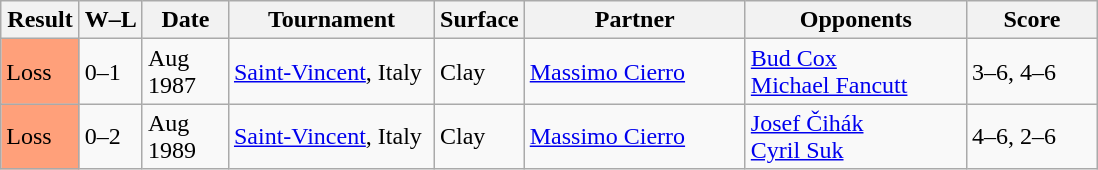<table class="sortable wikitable">
<tr>
<th style="width:45px">Result</th>
<th class="unsortable">W–L</th>
<th style="width:50px">Date</th>
<th style="width:130px">Tournament</th>
<th style="width:50px">Surface</th>
<th style="width:140px">Partner</th>
<th style="width:140px">Opponents</th>
<th style="width:80px" class="unsortable">Score</th>
</tr>
<tr>
<td style="background:#ffa07a;">Loss</td>
<td>0–1</td>
<td>Aug 1987</td>
<td><a href='#'>Saint-Vincent</a>, Italy</td>
<td>Clay</td>
<td> <a href='#'>Massimo Cierro</a></td>
<td> <a href='#'>Bud Cox</a><br> <a href='#'>Michael Fancutt</a></td>
<td>3–6, 4–6</td>
</tr>
<tr>
<td style="background:#ffa07a;">Loss</td>
<td>0–2</td>
<td>Aug 1989</td>
<td><a href='#'>Saint-Vincent</a>, Italy</td>
<td>Clay</td>
<td> <a href='#'>Massimo Cierro</a></td>
<td> <a href='#'>Josef Čihák</a><br> <a href='#'>Cyril Suk</a></td>
<td>4–6, 2–6</td>
</tr>
</table>
